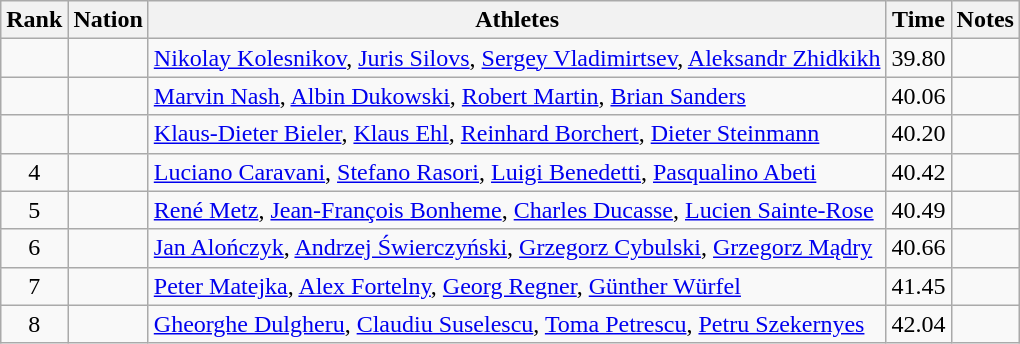<table class="wikitable sortable" style="text-align:center">
<tr>
<th>Rank</th>
<th>Nation</th>
<th>Athletes</th>
<th>Time</th>
<th>Notes</th>
</tr>
<tr>
<td></td>
<td align=left></td>
<td align=left><a href='#'>Nikolay Kolesnikov</a>, <a href='#'>Juris Silovs</a>, <a href='#'>Sergey Vladimirtsev</a>, <a href='#'>Aleksandr Zhidkikh</a></td>
<td>39.80</td>
<td></td>
</tr>
<tr>
<td></td>
<td align=left></td>
<td align=left><a href='#'>Marvin Nash</a>, <a href='#'>Albin Dukowski</a>, <a href='#'>Robert Martin</a>, <a href='#'>Brian Sanders</a></td>
<td>40.06</td>
<td></td>
</tr>
<tr>
<td></td>
<td align=left></td>
<td align=left><a href='#'>Klaus-Dieter Bieler</a>, <a href='#'>Klaus Ehl</a>, <a href='#'>Reinhard Borchert</a>, <a href='#'>Dieter Steinmann</a></td>
<td>40.20</td>
<td></td>
</tr>
<tr>
<td>4</td>
<td align=left></td>
<td align=left><a href='#'>Luciano Caravani</a>, <a href='#'>Stefano Rasori</a>, <a href='#'>Luigi Benedetti</a>, <a href='#'>Pasqualino Abeti</a></td>
<td>40.42</td>
<td></td>
</tr>
<tr>
<td>5</td>
<td align=left></td>
<td align=left><a href='#'>René Metz</a>, <a href='#'>Jean-François Bonheme</a>, <a href='#'>Charles Ducasse</a>, <a href='#'>Lucien Sainte-Rose</a></td>
<td>40.49</td>
<td></td>
</tr>
<tr>
<td>6</td>
<td align=left></td>
<td align=left><a href='#'>Jan Alończyk</a>, <a href='#'>Andrzej Świerczyński</a>, <a href='#'>Grzegorz Cybulski</a>, <a href='#'>Grzegorz Mądry</a></td>
<td>40.66</td>
<td></td>
</tr>
<tr>
<td>7</td>
<td align=left></td>
<td align=left><a href='#'>Peter Matejka</a>, <a href='#'>Alex Fortelny</a>, <a href='#'>Georg Regner</a>, <a href='#'>Günther Würfel</a></td>
<td>41.45</td>
<td></td>
</tr>
<tr>
<td>8</td>
<td align=left></td>
<td align=left><a href='#'>Gheorghe Dulgheru</a>, <a href='#'>Claudiu Suselescu</a>, <a href='#'>Toma Petrescu</a>, <a href='#'>Petru Szekernyes</a></td>
<td>42.04</td>
<td></td>
</tr>
</table>
